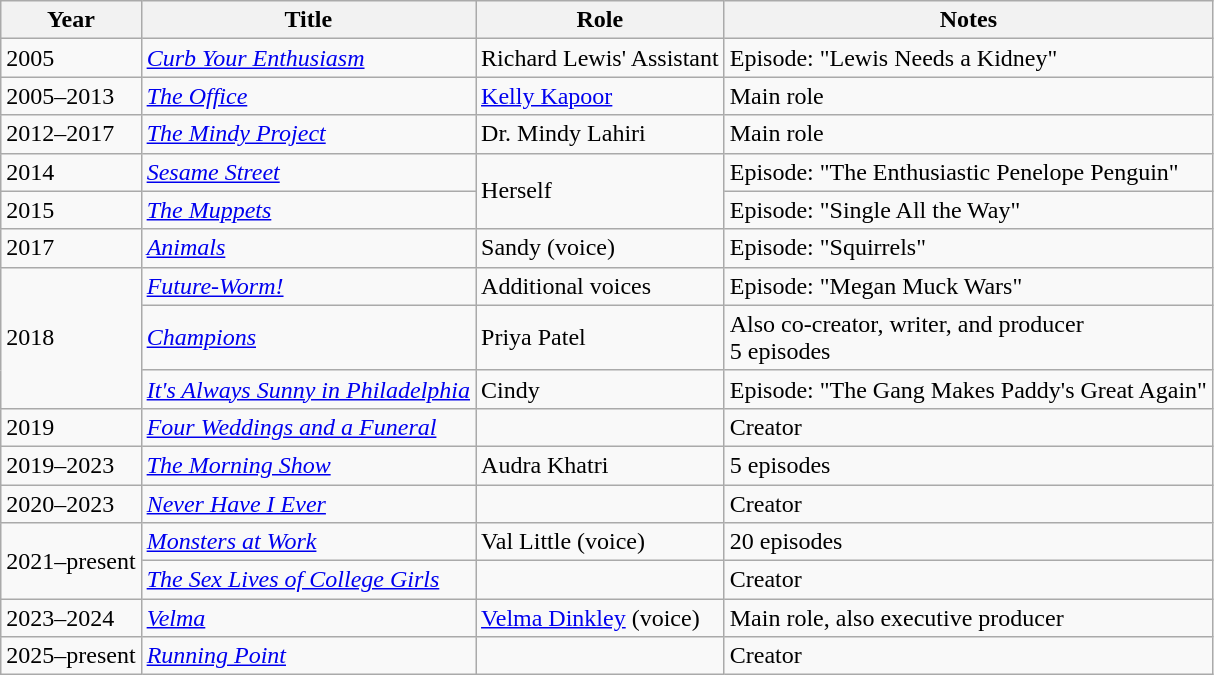<table class="wikitable plainrowheaders sortable">
<tr>
<th scope="col">Year</th>
<th scope="col">Title</th>
<th scope="col">Role</th>
<th scope="col" class="unsortable">Notes</th>
</tr>
<tr>
<td>2005</td>
<td><em><a href='#'>Curb Your Enthusiasm</a></em></td>
<td>Richard Lewis' Assistant</td>
<td>Episode: "Lewis Needs a Kidney"</td>
</tr>
<tr>
<td>2005–2013</td>
<td><em><a href='#'>The Office</a></em></td>
<td><a href='#'>Kelly Kapoor</a></td>
<td>Main role</td>
</tr>
<tr>
<td>2012–2017</td>
<td><em><a href='#'>The Mindy Project</a></em></td>
<td>Dr. Mindy Lahiri</td>
<td>Main role</td>
</tr>
<tr>
<td>2014</td>
<td><em><a href='#'>Sesame Street</a></em></td>
<td rowspan="2">Herself</td>
<td>Episode: "The Enthusiastic Penelope Penguin"</td>
</tr>
<tr>
<td>2015</td>
<td><em><a href='#'>The Muppets</a></em></td>
<td>Episode: "Single All the Way"</td>
</tr>
<tr>
<td>2017</td>
<td><em><a href='#'>Animals</a></em></td>
<td>Sandy (voice)</td>
<td>Episode: "Squirrels"</td>
</tr>
<tr>
<td rowspan="3">2018</td>
<td><em><a href='#'>Future-Worm!</a></em></td>
<td>Additional voices</td>
<td>Episode: "Megan Muck Wars"</td>
</tr>
<tr>
<td><em><a href='#'>Champions</a></em></td>
<td>Priya Patel</td>
<td>Also co-creator, writer, and producer<br>5 episodes</td>
</tr>
<tr>
<td><em><a href='#'>It's Always Sunny in Philadelphia</a></em></td>
<td>Cindy</td>
<td>Episode: "The Gang Makes Paddy's Great Again"</td>
</tr>
<tr>
<td>2019</td>
<td><em><a href='#'>Four Weddings and a Funeral</a></em></td>
<td></td>
<td>Creator</td>
</tr>
<tr>
<td>2019–2023</td>
<td><em><a href='#'>The Morning Show</a></em></td>
<td>Audra Khatri</td>
<td>5 episodes</td>
</tr>
<tr>
<td>2020–2023</td>
<td><em><a href='#'>Never Have I Ever</a></em></td>
<td></td>
<td>Creator</td>
</tr>
<tr>
<td rowspan="2">2021–present</td>
<td><em><a href='#'>Monsters at Work</a></em></td>
<td>Val Little (voice)</td>
<td>20 episodes</td>
</tr>
<tr>
<td><em><a href='#'>The Sex Lives of College Girls</a></em></td>
<td></td>
<td>Creator</td>
</tr>
<tr>
<td>2023–2024</td>
<td><em><a href='#'>Velma</a></em></td>
<td><a href='#'>Velma Dinkley</a> (voice)</td>
<td>Main role, also executive producer</td>
</tr>
<tr>
<td>2025–present</td>
<td><em><a href='#'>Running Point</a></em></td>
<td></td>
<td>Creator</td>
</tr>
</table>
